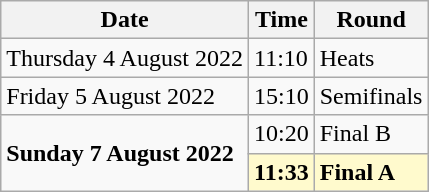<table class="wikitable">
<tr>
<th>Date</th>
<th>Time</th>
<th>Round</th>
</tr>
<tr>
<td>Thursday 4 August 2022</td>
<td>11:10</td>
<td>Heats</td>
</tr>
<tr>
<td>Friday 5 August 2022</td>
<td>15:10</td>
<td>Semifinals</td>
</tr>
<tr>
<td rowspan=2><strong>Sunday 7 August 2022</strong></td>
<td>10:20</td>
<td>Final B</td>
</tr>
<tr>
<td style=background:lemonchiffon><strong>11:33</strong></td>
<td style=background:lemonchiffon><strong>Final A</strong></td>
</tr>
</table>
